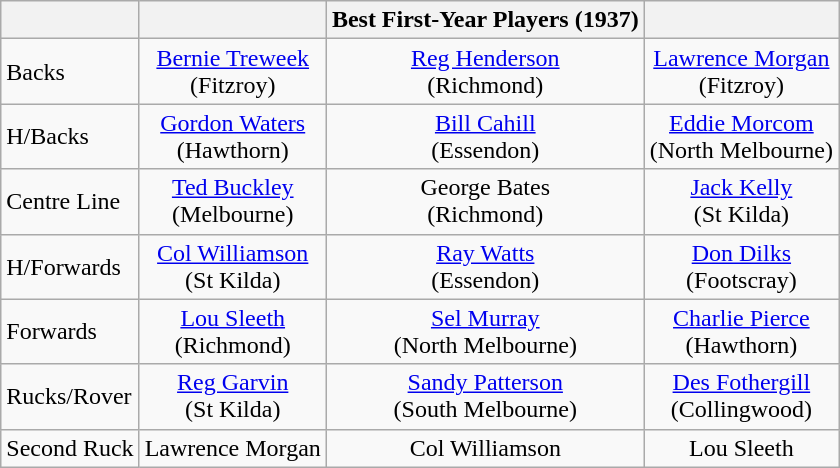<table class="wikitable">
<tr>
<th></th>
<th></th>
<th>Best First-Year Players (1937)</th>
<th></th>
</tr>
<tr>
<td>Backs</td>
<td align=center><a href='#'>Bernie Treweek</a><br>(Fitzroy)</td>
<td align=center><a href='#'>Reg Henderson</a><br>(Richmond)</td>
<td align=center><a href='#'>Lawrence Morgan</a><br>(Fitzroy)</td>
</tr>
<tr>
<td>H/Backs</td>
<td align=center><a href='#'>Gordon Waters</a><br>(Hawthorn)</td>
<td align=center><a href='#'>Bill Cahill</a><br>(Essendon)</td>
<td align=center><a href='#'>Eddie Morcom</a><br>(North Melbourne)</td>
</tr>
<tr>
<td>Centre Line</td>
<td align=center><a href='#'>Ted Buckley</a><br>(Melbourne)</td>
<td align=center>George Bates<br>(Richmond)</td>
<td align=center><a href='#'>Jack Kelly</a><br>(St Kilda)</td>
</tr>
<tr>
<td>H/Forwards</td>
<td align=center><a href='#'>Col Williamson</a><br>(St Kilda)</td>
<td align=center><a href='#'>Ray Watts</a><br>(Essendon)</td>
<td align=center><a href='#'>Don Dilks</a><br>(Footscray)</td>
</tr>
<tr>
<td>Forwards</td>
<td align=center><a href='#'>Lou Sleeth</a><br>(Richmond)</td>
<td align=center><a href='#'>Sel Murray</a><br>(North Melbourne)</td>
<td align=center><a href='#'>Charlie Pierce</a><br>(Hawthorn)</td>
</tr>
<tr>
<td>Rucks/Rover</td>
<td align=center><a href='#'>Reg Garvin</a><br>(St Kilda)</td>
<td align=center><a href='#'>Sandy Patterson</a><br>(South Melbourne)</td>
<td align=center><a href='#'>Des Fothergill</a><br>(Collingwood)</td>
</tr>
<tr>
<td>Second Ruck</td>
<td align=center>Lawrence Morgan</td>
<td align=center>Col Williamson</td>
<td align=center>Lou Sleeth</td>
</tr>
</table>
